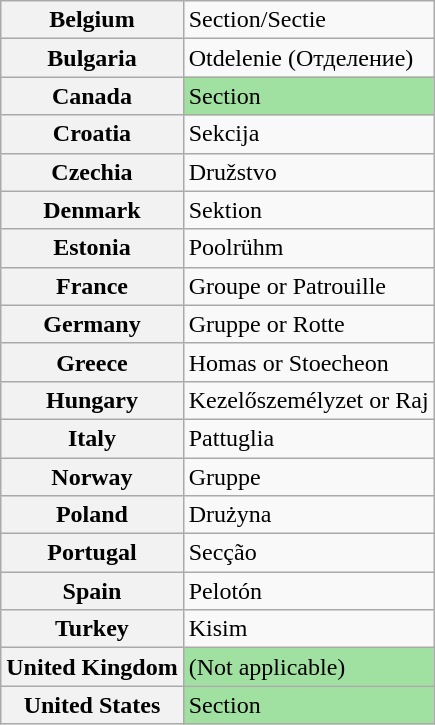<table class="wikitable">
<tr>
<th>Belgium</th>
<td>Section/Sectie</td>
</tr>
<tr>
<th>Bulgaria</th>
<td>Otdelenie (Отделение)</td>
</tr>
<tr>
<th>Canada</th>
<td bgcolor="#A0E0A0">Section</td>
</tr>
<tr>
<th>Croatia</th>
<td>Sekcija</td>
</tr>
<tr>
<th>Czechia</th>
<td>Družstvo</td>
</tr>
<tr>
<th>Denmark</th>
<td>Sektion</td>
</tr>
<tr>
<th>Estonia</th>
<td>Poolrühm</td>
</tr>
<tr>
<th>France</th>
<td>Groupe or Patrouille</td>
</tr>
<tr>
<th>Germany</th>
<td>Gruppe or Rotte</td>
</tr>
<tr>
<th>Greece</th>
<td>Homas or Stoecheon</td>
</tr>
<tr>
<th>Hungary</th>
<td>Kezelőszemélyzet or Raj</td>
</tr>
<tr>
<th>Italy</th>
<td>Pattuglia</td>
</tr>
<tr>
<th>Norway</th>
<td>Gruppe</td>
</tr>
<tr>
<th>Poland</th>
<td>Drużyna</td>
</tr>
<tr>
<th>Portugal</th>
<td>Secção</td>
</tr>
<tr>
<th>Spain</th>
<td>Pelotón</td>
</tr>
<tr>
<th>Turkey</th>
<td>Kisim</td>
</tr>
<tr>
<th>United Kingdom</th>
<td bgcolor="#A0E0A0">(Not applicable)</td>
</tr>
<tr>
<th>United States</th>
<td bgcolor="#A0E0A0">Section</td>
</tr>
</table>
